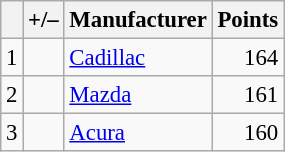<table class="wikitable" style="font-size: 95%;">
<tr>
<th scope="col"></th>
<th scope="col">+/–</th>
<th scope="col">Manufacturer</th>
<th scope="col">Points</th>
</tr>
<tr>
<td align=center>1</td>
<td align="left"></td>
<td> <a href='#'>Cadillac</a></td>
<td align=right>164</td>
</tr>
<tr>
<td align=center>2</td>
<td align="left"></td>
<td> <a href='#'>Mazda</a></td>
<td align=right>161</td>
</tr>
<tr>
<td align=center>3</td>
<td align="left"></td>
<td> <a href='#'>Acura</a></td>
<td align=right>160</td>
</tr>
</table>
